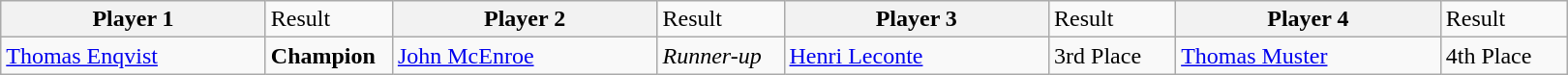<table class="wikitable">
<tr>
<th width=175>Player 1</th>
<td width=80>Result</td>
<th width=175>Player 2</th>
<td width=80>Result</td>
<th width=175>Player 3</th>
<td width=80>Result</td>
<th width=175>Player 4</th>
<td width=80>Result</td>
</tr>
<tr>
<td> <a href='#'>Thomas Enqvist</a></td>
<td><strong>Champion</strong></td>
<td> <a href='#'>John McEnroe</a></td>
<td><em>Runner-up</em></td>
<td> <a href='#'>Henri Leconte</a></td>
<td>3rd Place</td>
<td> <a href='#'>Thomas Muster</a></td>
<td>4th Place</td>
</tr>
</table>
